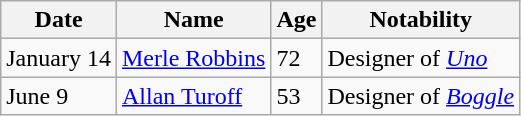<table class="wikitable">
<tr>
<th>Date</th>
<th>Name</th>
<th>Age</th>
<th>Notability</th>
</tr>
<tr>
<td>January 14</td>
<td><a href='#'>Merle Robbins</a></td>
<td>72</td>
<td>Designer of <em><a href='#'>Uno</a></em></td>
</tr>
<tr>
<td>June 9</td>
<td><a href='#'>Allan Turoff</a></td>
<td>53</td>
<td>Designer of <em><a href='#'>Boggle</a></em></td>
</tr>
</table>
